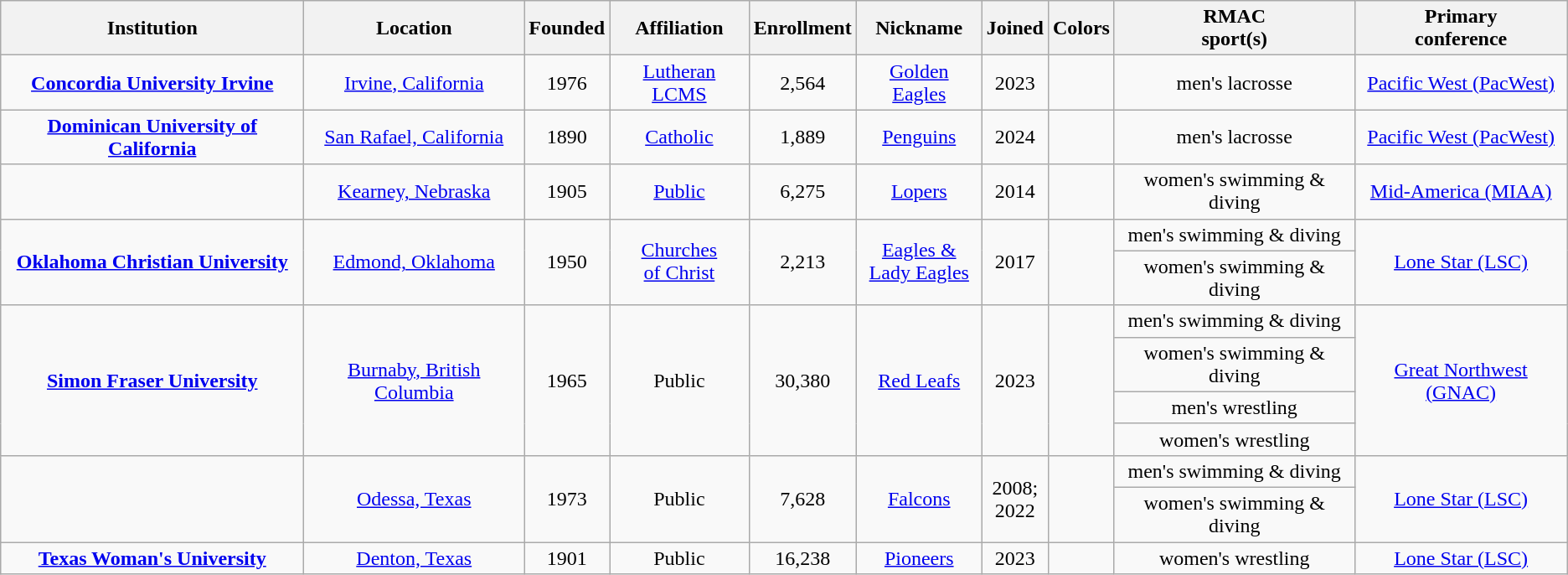<table class="wikitable sortable" style="text-align:center">
<tr>
<th>Institution</th>
<th>Location</th>
<th>Founded</th>
<th>Affiliation</th>
<th>Enrollment</th>
<th>Nickname</th>
<th>Joined</th>
<th class="unsortable">Colors</th>
<th>RMAC<br>sport(s)</th>
<th>Primary<br>conference</th>
</tr>
<tr>
<td><strong><a href='#'>Concordia University Irvine</a></strong></td>
<td><a href='#'>Irvine, California</a></td>
<td>1976</td>
<td><a href='#'>Lutheran LCMS</a></td>
<td>2,564</td>
<td><a href='#'>Golden Eagles</a></td>
<td>2023</td>
<td></td>
<td>men's lacrosse</td>
<td><a href='#'>Pacific West (PacWest)</a></td>
</tr>
<tr>
<td><strong><a href='#'>Dominican University of California</a></strong></td>
<td><a href='#'>San Rafael, California</a></td>
<td>1890</td>
<td><a href='#'>Catholic</a></td>
<td>1,889</td>
<td><a href='#'>Penguins</a></td>
<td>2024</td>
<td></td>
<td>men's lacrosse</td>
<td><a href='#'>Pacific West (PacWest)</a></td>
</tr>
<tr>
<td></td>
<td><a href='#'>Kearney, Nebraska</a></td>
<td>1905</td>
<td><a href='#'>Public</a></td>
<td>6,275</td>
<td><a href='#'>Lopers</a></td>
<td>2014</td>
<td></td>
<td>women's swimming & diving</td>
<td><a href='#'>Mid-America (MIAA)</a></td>
</tr>
<tr>
<td rowspan="2"><strong><a href='#'>Oklahoma Christian University</a></strong></td>
<td rowspan="2"><a href='#'>Edmond, Oklahoma</a></td>
<td rowspan="2">1950</td>
<td rowspan="2"><a href='#'>Churches<br>of Christ</a></td>
<td rowspan="2">2,213</td>
<td rowspan="2"><a href='#'>Eagles &<br>Lady Eagles</a></td>
<td rowspan="2">2017</td>
<td rowspan="2"></td>
<td>men's swimming & diving</td>
<td rowspan="2"><a href='#'>Lone Star (LSC)</a></td>
</tr>
<tr>
<td>women's swimming & diving</td>
</tr>
<tr>
<td rowspan="4"><strong><a href='#'>Simon Fraser University</a></strong></td>
<td rowspan="4"><a href='#'>Burnaby, British Columbia</a></td>
<td rowspan="4">1965</td>
<td rowspan="4">Public</td>
<td rowspan="4">30,380</td>
<td rowspan="4"><a href='#'>Red Leafs</a></td>
<td rowspan="4">2023</td>
<td rowspan="4"></td>
<td>men's swimming & diving</td>
<td rowspan="4"><a href='#'>Great Northwest (GNAC)</a></td>
</tr>
<tr>
<td>women's swimming & diving</td>
</tr>
<tr>
<td>men's wrestling</td>
</tr>
<tr>
<td>women's wrestling</td>
</tr>
<tr>
<td rowspan="2"></td>
<td rowspan="2"><a href='#'>Odessa, Texas</a></td>
<td rowspan="2">1973</td>
<td rowspan="2">Public</td>
<td rowspan="2">7,628</td>
<td rowspan="2"><a href='#'>Falcons</a></td>
<td rowspan="2">2008;<br>2022</td>
<td rowspan="2"></td>
<td>men's swimming & diving</td>
<td rowspan="2"><a href='#'>Lone Star (LSC)</a></td>
</tr>
<tr>
<td>women's swimming & diving</td>
</tr>
<tr>
<td><strong><a href='#'>Texas Woman's University</a></strong></td>
<td><a href='#'>Denton, Texas</a></td>
<td>1901</td>
<td>Public</td>
<td>16,238</td>
<td><a href='#'>Pioneers</a></td>
<td>2023</td>
<td></td>
<td>women's wrestling</td>
<td><a href='#'>Lone Star (LSC)</a></td>
</tr>
</table>
